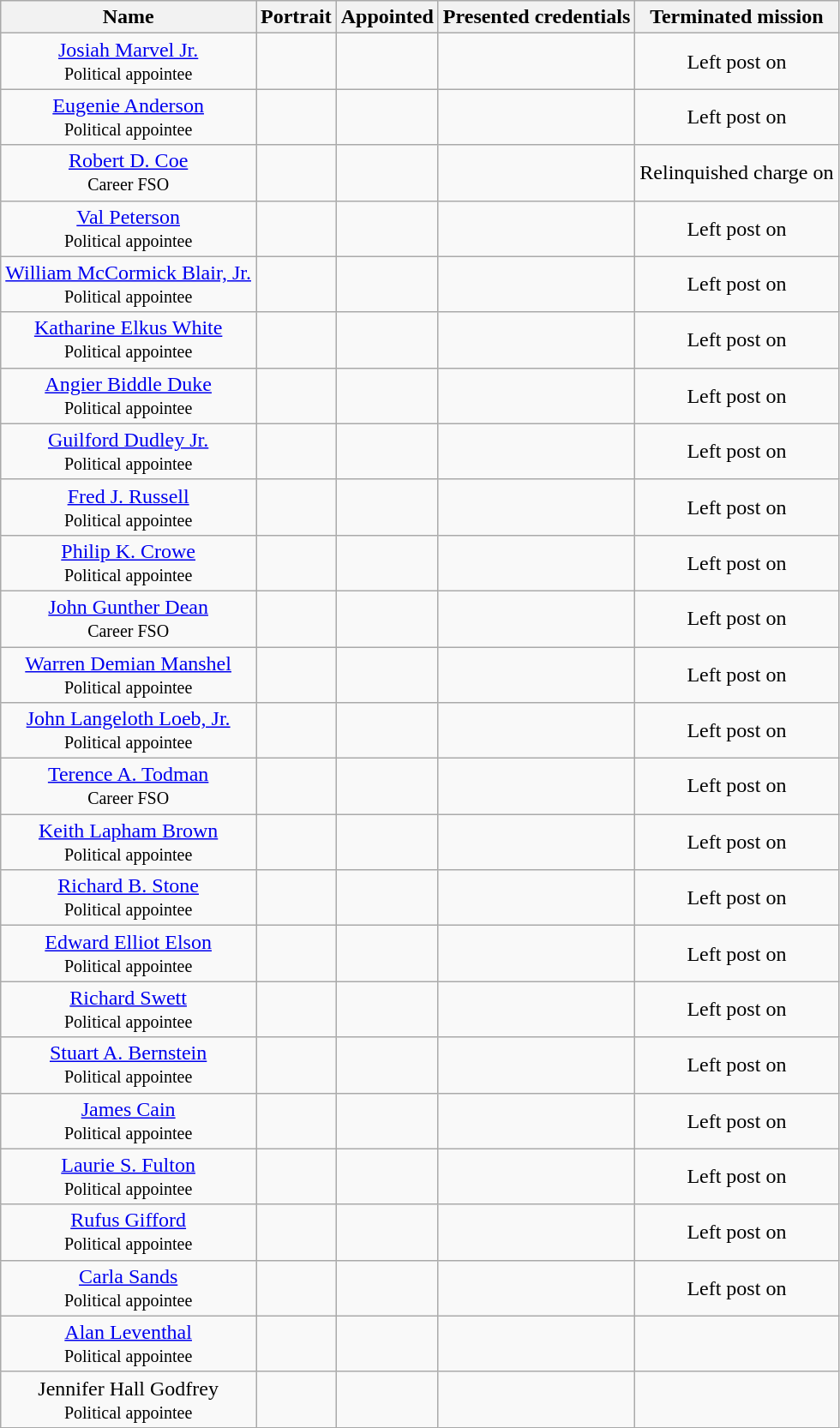<table class = "wikitable" | style = "text-align:center;">
<tr>
<th>Name</th>
<th>Portrait</th>
<th>Appointed</th>
<th>Presented credentials</th>
<th class = date>Terminated mission</th>
</tr>
<tr>
<td><a href='#'>Josiah Marvel Jr.</a><br><small>Political appointee</small></td>
<td></td>
<td></td>
<td></td>
<td>Left post on </td>
</tr>
<tr>
<td><a href='#'>Eugenie Anderson</a><br><small>Political appointee</small></td>
<td></td>
<td></td>
<td></td>
<td>Left post on </td>
</tr>
<tr>
<td><a href='#'>Robert D. Coe</a><br><small>Career FSO</small></td>
<td></td>
<td></td>
<td></td>
<td>Relinquished charge on </td>
</tr>
<tr>
<td><a href='#'>Val Peterson</a><br><small>Political appointee</small></td>
<td></td>
<td></td>
<td></td>
<td>Left post on </td>
</tr>
<tr>
<td><a href='#'>William McCormick Blair, Jr.</a><br><small>Political appointee</small></td>
<td></td>
<td></td>
<td></td>
<td>Left post on </td>
</tr>
<tr>
<td><a href='#'>Katharine Elkus White</a><br><small>Political appointee</small></td>
<td></td>
<td></td>
<td></td>
<td>Left post on </td>
</tr>
<tr>
<td><a href='#'>Angier Biddle Duke</a><br><small>Political appointee</small></td>
<td></td>
<td></td>
<td></td>
<td>Left post on </td>
</tr>
<tr>
<td><a href='#'>Guilford Dudley Jr.</a><br><small>Political appointee</small></td>
<td></td>
<td></td>
<td></td>
<td>Left post on </td>
</tr>
<tr>
<td><a href='#'>Fred J. Russell</a><br><small>Political appointee</small></td>
<td></td>
<td></td>
<td></td>
<td>Left post on </td>
</tr>
<tr>
<td><a href='#'>Philip K. Crowe</a><br><small>Political appointee</small></td>
<td></td>
<td></td>
<td></td>
<td>Left post on </td>
</tr>
<tr>
<td><a href='#'>John Gunther Dean</a><br><small>Career FSO</small></td>
<td></td>
<td></td>
<td></td>
<td>Left post on </td>
</tr>
<tr>
<td><a href='#'>Warren Demian Manshel</a><br><small>Political appointee</small></td>
<td></td>
<td></td>
<td></td>
<td>Left post on </td>
</tr>
<tr>
<td><a href='#'>John Langeloth Loeb, Jr.</a><br><small>Political appointee</small></td>
<td></td>
<td></td>
<td></td>
<td>Left post on </td>
</tr>
<tr>
<td><a href='#'>Terence A. Todman</a><br><small>Career FSO</small></td>
<td></td>
<td></td>
<td></td>
<td>Left post on </td>
</tr>
<tr>
<td><a href='#'>Keith Lapham Brown</a><br><small>Political appointee</small></td>
<td></td>
<td></td>
<td></td>
<td>Left post on </td>
</tr>
<tr>
<td><a href='#'>Richard B. Stone</a><br><small>Political appointee</small></td>
<td></td>
<td></td>
<td></td>
<td>Left post on </td>
</tr>
<tr>
<td><a href='#'>Edward Elliot Elson</a><br><small>Political appointee</small></td>
<td></td>
<td></td>
<td></td>
<td>Left post on </td>
</tr>
<tr>
<td><a href='#'>Richard Swett</a><br><small>Political appointee</small></td>
<td></td>
<td></td>
<td></td>
<td>Left post on </td>
</tr>
<tr>
<td><a href='#'>Stuart A. Bernstein</a><br><small>Political appointee</small></td>
<td></td>
<td></td>
<td></td>
<td>Left post on </td>
</tr>
<tr>
<td><a href='#'>James Cain</a><br><small>Political appointee</small></td>
<td></td>
<td></td>
<td></td>
<td>Left post on </td>
</tr>
<tr>
<td><a href='#'>Laurie S. Fulton</a><br><small>Political appointee</small></td>
<td></td>
<td></td>
<td></td>
<td>Left post on </td>
</tr>
<tr>
<td><a href='#'>Rufus Gifford</a><br><small>Political appointee</small></td>
<td></td>
<td></td>
<td></td>
<td>Left post on </td>
</tr>
<tr>
<td><a href='#'>Carla Sands</a><br><small>Political appointee</small></td>
<td></td>
<td></td>
<td></td>
<td>Left post on </td>
</tr>
<tr>
<td><a href='#'>Alan Leventhal</a><br><small>Political appointee</small></td>
<td></td>
<td></td>
<td></td>
<td></td>
</tr>
<tr>
<td>Jennifer Hall Godfrey <br><small>Political appointee</small></td>
<td></td>
<td></td>
<td></td>
<td></td>
</tr>
</table>
